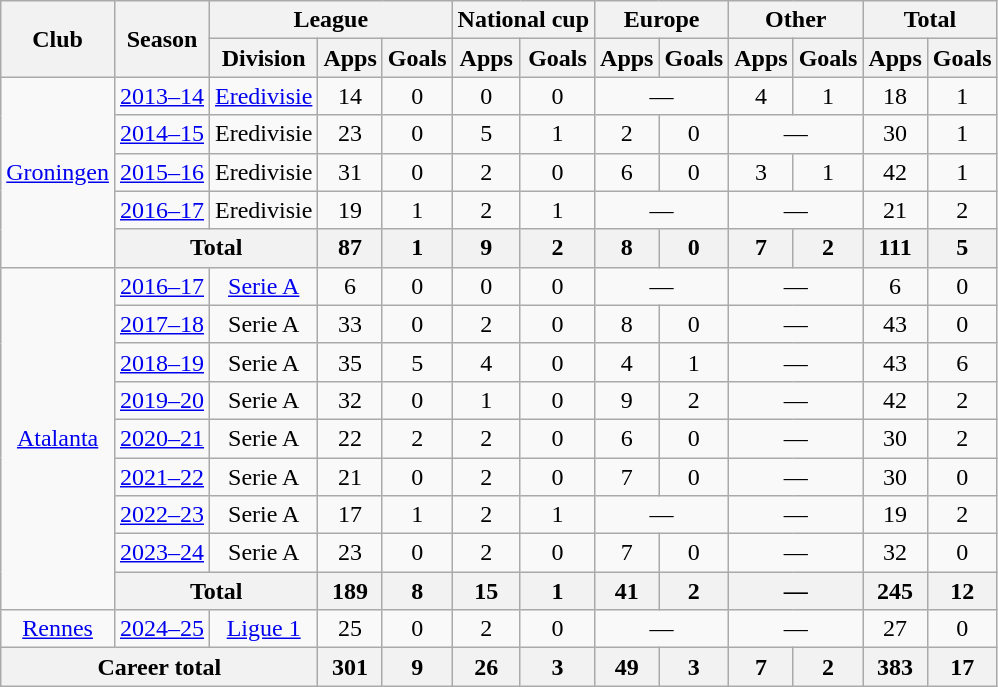<table class="wikitable" style="text-align: center">
<tr>
<th rowspan="2">Club</th>
<th rowspan="2">Season</th>
<th colspan="3">League</th>
<th colspan="2">National cup</th>
<th colspan="2">Europe</th>
<th colspan="2">Other</th>
<th colspan="2">Total</th>
</tr>
<tr>
<th>Division</th>
<th>Apps</th>
<th>Goals</th>
<th>Apps</th>
<th>Goals</th>
<th>Apps</th>
<th>Goals</th>
<th>Apps</th>
<th>Goals</th>
<th>Apps</th>
<th>Goals</th>
</tr>
<tr>
<td rowspan="5"><a href='#'>Groningen</a></td>
<td><a href='#'>2013–14</a></td>
<td><a href='#'>Eredivisie</a></td>
<td>14</td>
<td>0</td>
<td>0</td>
<td>0</td>
<td colspan="2">—</td>
<td>4</td>
<td>1</td>
<td>18</td>
<td>1</td>
</tr>
<tr>
<td><a href='#'>2014–15</a></td>
<td>Eredivisie</td>
<td>23</td>
<td>0</td>
<td>5</td>
<td>1</td>
<td>2</td>
<td>0</td>
<td colspan="2">—</td>
<td>30</td>
<td>1</td>
</tr>
<tr>
<td><a href='#'>2015–16</a></td>
<td>Eredivisie</td>
<td>31</td>
<td>0</td>
<td>2</td>
<td>0</td>
<td>6</td>
<td>0</td>
<td>3</td>
<td>1</td>
<td>42</td>
<td>1</td>
</tr>
<tr>
<td><a href='#'>2016–17</a></td>
<td>Eredivisie</td>
<td>19</td>
<td>1</td>
<td>2</td>
<td>1</td>
<td colspan="2">—</td>
<td colspan="2">—</td>
<td>21</td>
<td>2</td>
</tr>
<tr>
<th colspan="2">Total</th>
<th>87</th>
<th>1</th>
<th>9</th>
<th>2</th>
<th>8</th>
<th>0</th>
<th>7</th>
<th>2</th>
<th>111</th>
<th>5</th>
</tr>
<tr>
<td rowspan="9"><a href='#'>Atalanta</a></td>
<td><a href='#'>2016–17</a></td>
<td><a href='#'>Serie A</a></td>
<td>6</td>
<td>0</td>
<td>0</td>
<td>0</td>
<td colspan="2">—</td>
<td colspan="2">—</td>
<td>6</td>
<td>0</td>
</tr>
<tr>
<td><a href='#'>2017–18</a></td>
<td>Serie A</td>
<td>33</td>
<td>0</td>
<td>2</td>
<td>0</td>
<td>8</td>
<td>0</td>
<td colspan="2">—</td>
<td>43</td>
<td>0</td>
</tr>
<tr>
<td><a href='#'>2018–19</a></td>
<td>Serie A</td>
<td>35</td>
<td>5</td>
<td>4</td>
<td>0</td>
<td>4</td>
<td>1</td>
<td colspan="2">—</td>
<td>43</td>
<td>6</td>
</tr>
<tr>
<td><a href='#'>2019–20</a></td>
<td>Serie A</td>
<td>32</td>
<td>0</td>
<td>1</td>
<td>0</td>
<td>9</td>
<td>2</td>
<td colspan="2">—</td>
<td>42</td>
<td>2</td>
</tr>
<tr>
<td><a href='#'>2020–21</a></td>
<td>Serie A</td>
<td>22</td>
<td>2</td>
<td>2</td>
<td>0</td>
<td>6</td>
<td>0</td>
<td colspan="2">—</td>
<td>30</td>
<td>2</td>
</tr>
<tr>
<td><a href='#'>2021–22</a></td>
<td>Serie A</td>
<td>21</td>
<td>0</td>
<td>2</td>
<td>0</td>
<td>7</td>
<td>0</td>
<td colspan="2">—</td>
<td>30</td>
<td>0</td>
</tr>
<tr>
<td><a href='#'>2022–23</a></td>
<td>Serie A</td>
<td>17</td>
<td>1</td>
<td>2</td>
<td>1</td>
<td colspan="2">—</td>
<td colspan="2">—</td>
<td>19</td>
<td>2</td>
</tr>
<tr>
<td><a href='#'>2023–24</a></td>
<td>Serie A</td>
<td>23</td>
<td>0</td>
<td>2</td>
<td>0</td>
<td>7</td>
<td>0</td>
<td colspan="2">—</td>
<td>32</td>
<td>0</td>
</tr>
<tr>
<th colspan="2">Total</th>
<th>189</th>
<th>8</th>
<th>15</th>
<th>1</th>
<th>41</th>
<th>2</th>
<th colspan="2">—</th>
<th>245</th>
<th>12</th>
</tr>
<tr>
<td><a href='#'>Rennes</a></td>
<td><a href='#'>2024–25</a></td>
<td><a href='#'>Ligue 1</a></td>
<td>25</td>
<td>0</td>
<td>2</td>
<td>0</td>
<td colspan="2">—</td>
<td colspan="2">—</td>
<td>27</td>
<td>0</td>
</tr>
<tr>
<th colspan="3">Career total</th>
<th>301</th>
<th>9</th>
<th>26</th>
<th>3</th>
<th>49</th>
<th>3</th>
<th>7</th>
<th>2</th>
<th>383</th>
<th>17</th>
</tr>
</table>
